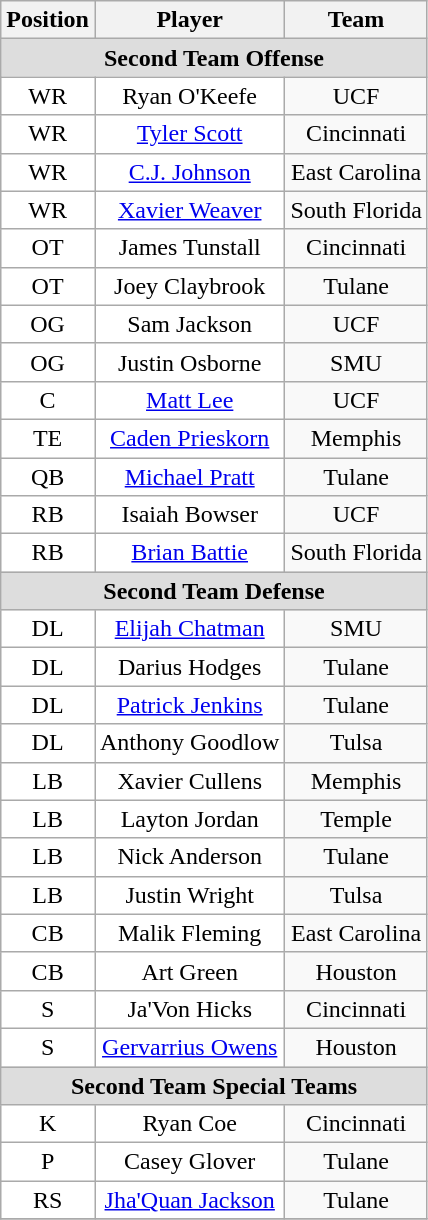<table class="wikitable" border="0">
<tr>
<th>Position</th>
<th>Player</th>
<th>Team</th>
</tr>
<tr>
<td colspan="3" style="text-align:center; background:#ddd;"><strong>Second Team Offense</strong></td>
</tr>
<tr style="text-align:center;">
<td style="background:white">WR</td>
<td style="background:white">Ryan O'Keefe</td>
<td style=>UCF</td>
</tr>
<tr style="text-align:center;">
<td style="background:white">WR</td>
<td style="background:white"><a href='#'>Tyler Scott</a></td>
<td style=>Cincinnati</td>
</tr>
<tr style="text-align:center;">
<td style="background:white">WR</td>
<td style="background:white"><a href='#'>C.J. Johnson</a></td>
<td style=>East Carolina</td>
</tr>
<tr style="text-align:center;">
<td style="background:white">WR</td>
<td style="background:white"><a href='#'>Xavier Weaver</a></td>
<td style=>South Florida</td>
</tr>
<tr style="text-align:center;">
<td style="background:white">OT</td>
<td style="background:white">James Tunstall</td>
<td style=>Cincinnati</td>
</tr>
<tr style="text-align:center;">
<td style="background:white">OT</td>
<td style="background:white">Joey Claybrook</td>
<td style=>Tulane</td>
</tr>
<tr style="text-align:center;">
<td style="background:white">OG</td>
<td style="background:white">Sam Jackson</td>
<td style=>UCF</td>
</tr>
<tr style="text-align:center;">
<td style="background:white">OG</td>
<td style="background:white">Justin Osborne</td>
<td style=>SMU</td>
</tr>
<tr style="text-align:center;">
<td style="background:white">C</td>
<td style="background:white"><a href='#'>Matt Lee</a></td>
<td style=>UCF</td>
</tr>
<tr style="text-align:center;">
<td style="background:white">TE</td>
<td style="background:white"><a href='#'>Caden Prieskorn</a></td>
<td style=>Memphis</td>
</tr>
<tr style="text-align:center;">
<td style="background:white">QB</td>
<td style="background:white"><a href='#'>Michael Pratt</a></td>
<td style=>Tulane</td>
</tr>
<tr style="text-align:center;">
<td style="background:white">RB</td>
<td style="background:white">Isaiah Bowser</td>
<td style=>UCF</td>
</tr>
<tr style="text-align:center;">
<td style="background:white">RB</td>
<td style="background:white"><a href='#'>Brian Battie</a></td>
<td style=>South Florida</td>
</tr>
<tr>
<td colspan="3" style="text-align:center; background:#ddd;"><strong>Second Team Defense</strong></td>
</tr>
<tr style="text-align:center;">
<td style="background:white">DL</td>
<td style="background:white"><a href='#'>Elijah Chatman</a></td>
<td style=>SMU</td>
</tr>
<tr style="text-align:center;">
<td style="background:white">DL</td>
<td style="background:white">Darius Hodges</td>
<td style=>Tulane</td>
</tr>
<tr style="text-align:center;">
<td style="background:white">DL</td>
<td style="background:white"><a href='#'>Patrick Jenkins</a></td>
<td style=>Tulane</td>
</tr>
<tr style="text-align:center;">
<td style="background:white">DL</td>
<td style="background:white">Anthony Goodlow</td>
<td style=>Tulsa</td>
</tr>
<tr style="text-align:center;">
<td style="background:white">LB</td>
<td style="background:white">Xavier Cullens</td>
<td style=>Memphis</td>
</tr>
<tr style="text-align:center;">
<td style="background:white">LB</td>
<td style="background:white">Layton Jordan</td>
<td style=>Temple</td>
</tr>
<tr style="text-align:center;">
<td style="background:white">LB</td>
<td style="background:white">Nick Anderson</td>
<td style=>Tulane</td>
</tr>
<tr style="text-align:center;">
<td style="background:white">LB</td>
<td style="background:white">Justin Wright</td>
<td style=>Tulsa</td>
</tr>
<tr style="text-align:center;">
<td style="background:white">CB</td>
<td style="background:white">Malik Fleming</td>
<td style=>East Carolina</td>
</tr>
<tr style="text-align:center;">
<td style="background:white">CB</td>
<td style="background:white">Art Green</td>
<td style=>Houston</td>
</tr>
<tr style="text-align:center;">
<td style="background:white">S</td>
<td style="background:white">Ja'Von Hicks</td>
<td style=>Cincinnati</td>
</tr>
<tr style="text-align:center;">
<td style="background:white">S</td>
<td style="background:white"><a href='#'>Gervarrius Owens</a></td>
<td style=>Houston</td>
</tr>
<tr>
<td colspan="3" style="text-align:center; background:#ddd;"><strong>Second Team Special Teams</strong></td>
</tr>
<tr style="text-align:center;">
<td style="background:white">K</td>
<td style="background:white">Ryan Coe</td>
<td style=>Cincinnati</td>
</tr>
<tr style="text-align:center;">
<td style="background:white">P</td>
<td style="background:white">Casey Glover</td>
<td style=>Tulane</td>
</tr>
<tr style="text-align:center;">
<td style="background:white">RS</td>
<td style="background:white"><a href='#'>Jha'Quan Jackson</a></td>
<td style=>Tulane</td>
</tr>
<tr>
</tr>
</table>
